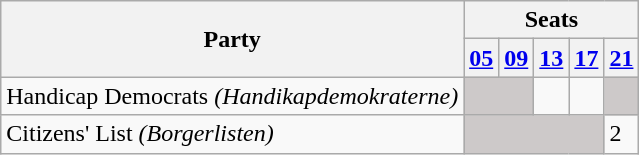<table class="wikitable">
<tr>
<th rowspan=2>Party</th>
<th colspan=11>Seats</th>
</tr>
<tr>
<th><a href='#'>05</a></th>
<th><a href='#'>09</a></th>
<th><a href='#'>13</a></th>
<th><a href='#'>17</a></th>
<th><a href='#'>21</a></th>
</tr>
<tr>
<td>Handicap Democrats <em>(Handikapdemokraterne)</em></td>
<td style="background:#CDC9C9;" colspan=2></td>
<td></td>
<td></td>
<td style="background:#CDC9C9;"></td>
</tr>
<tr>
<td>Citizens' List <em>(Borgerlisten)</em></td>
<td style="background:#CDC9C9;" colspan=4></td>
<td>2</td>
</tr>
</table>
